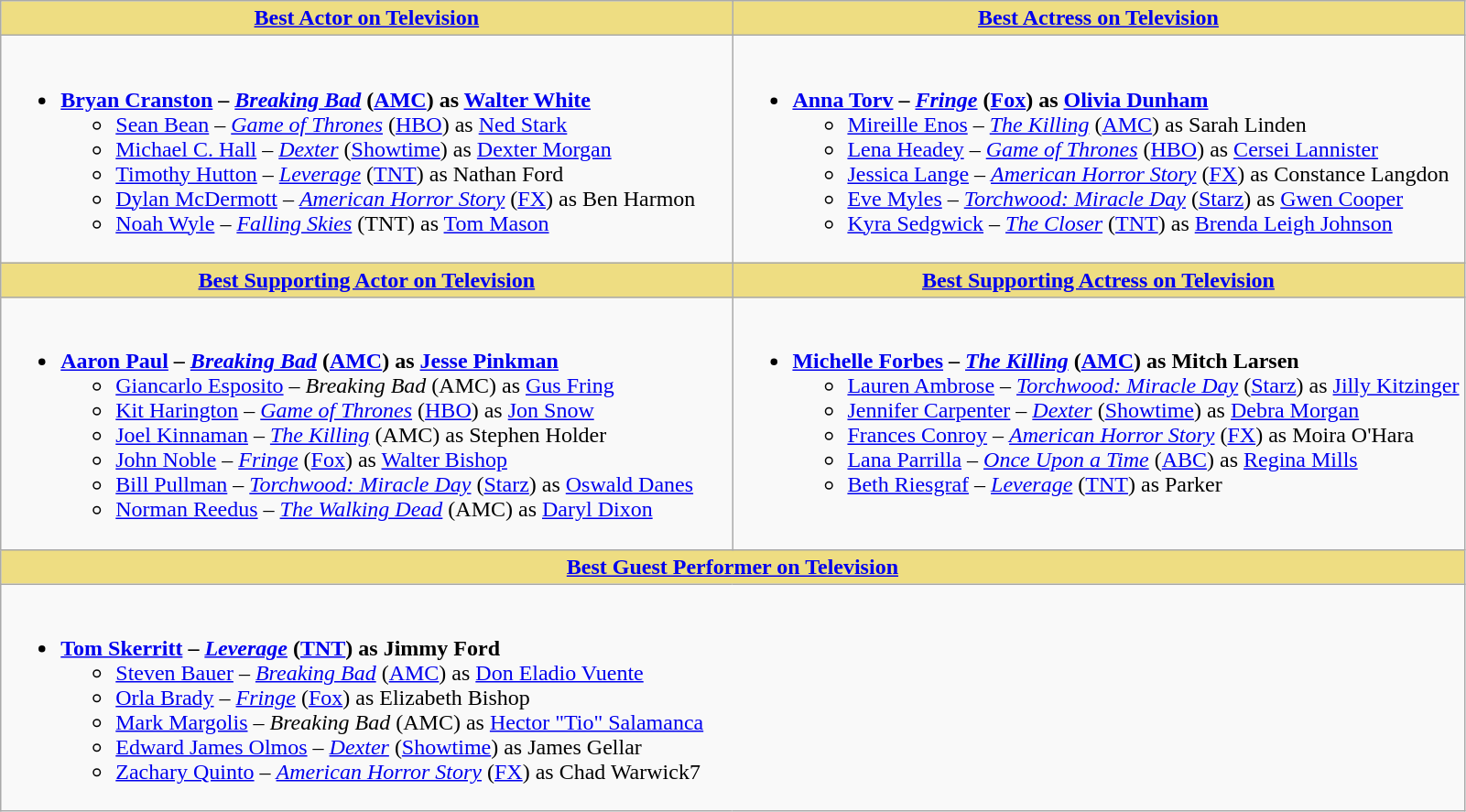<table class=wikitable>
<tr>
<th style="background:#EEDD82; width:50%"><a href='#'>Best Actor on Television</a></th>
<th style="background:#EEDD82; width:50%"><a href='#'>Best Actress on Television</a></th>
</tr>
<tr>
<td valign="top"><br><ul><li><strong><a href='#'>Bryan Cranston</a> – <em><a href='#'>Breaking Bad</a></em> (<a href='#'>AMC</a>) as <a href='#'>Walter White</a></strong><ul><li><a href='#'>Sean Bean</a> – <em><a href='#'>Game of Thrones</a></em> (<a href='#'>HBO</a>) as <a href='#'>Ned Stark</a></li><li><a href='#'>Michael C. Hall</a> – <em><a href='#'>Dexter</a></em> (<a href='#'>Showtime</a>) as <a href='#'>Dexter Morgan</a></li><li><a href='#'>Timothy Hutton</a> – <em><a href='#'>Leverage</a></em> (<a href='#'>TNT</a>) as Nathan Ford</li><li><a href='#'>Dylan McDermott</a> – <em><a href='#'>American Horror Story</a></em> (<a href='#'>FX</a>) as Ben Harmon</li><li><a href='#'>Noah Wyle</a> – <em><a href='#'>Falling Skies</a></em> (TNT) as <a href='#'>Tom Mason</a></li></ul></li></ul></td>
<td valign="top"><br><ul><li><strong><a href='#'>Anna Torv</a> – <em><a href='#'>Fringe</a></em> (<a href='#'>Fox</a>) as <a href='#'>Olivia Dunham</a></strong><ul><li><a href='#'>Mireille Enos</a> – <em><a href='#'>The Killing</a></em> (<a href='#'>AMC</a>) as Sarah Linden</li><li><a href='#'>Lena Headey</a> – <em><a href='#'>Game of Thrones</a></em> (<a href='#'>HBO</a>) as <a href='#'>Cersei Lannister</a></li><li><a href='#'>Jessica Lange</a> – <em><a href='#'>American Horror Story</a></em> (<a href='#'>FX</a>) as Constance Langdon</li><li><a href='#'>Eve Myles</a> – <em><a href='#'>Torchwood: Miracle Day</a></em> (<a href='#'>Starz</a>) as <a href='#'>Gwen Cooper</a></li><li><a href='#'>Kyra Sedgwick</a> – <em><a href='#'>The Closer</a></em> (<a href='#'>TNT</a>) as <a href='#'>Brenda Leigh Johnson</a></li></ul></li></ul></td>
</tr>
<tr>
<th style="background:#EEDD82; width:50%"><a href='#'>Best Supporting Actor on Television</a></th>
<th style="background:#EEDD82; width:50%"><a href='#'>Best Supporting Actress on Television</a></th>
</tr>
<tr>
<td valign="top"><br><ul><li><strong><a href='#'>Aaron Paul</a> – <em><a href='#'>Breaking Bad</a></em> (<a href='#'>AMC</a>) as <a href='#'>Jesse Pinkman</a></strong><ul><li><a href='#'>Giancarlo Esposito</a> – <em>Breaking Bad</em> (AMC) as <a href='#'>Gus Fring</a></li><li><a href='#'>Kit Harington</a> – <em><a href='#'>Game of Thrones</a></em> (<a href='#'>HBO</a>) as <a href='#'>Jon Snow</a></li><li><a href='#'>Joel Kinnaman</a> – <em><a href='#'>The Killing</a></em> (AMC) as Stephen Holder</li><li><a href='#'>John Noble</a> – <em><a href='#'>Fringe</a></em> (<a href='#'>Fox</a>) as <a href='#'>Walter Bishop</a></li><li><a href='#'>Bill Pullman</a> – <em><a href='#'>Torchwood: Miracle Day</a></em> (<a href='#'>Starz</a>) as <a href='#'>Oswald Danes</a></li><li><a href='#'>Norman Reedus</a> – <em><a href='#'>The Walking Dead</a></em> (AMC) as <a href='#'>Daryl Dixon</a></li></ul></li></ul></td>
<td valign="top"><br><ul><li><strong><a href='#'>Michelle Forbes</a> – <em><a href='#'>The Killing</a></em> (<a href='#'>AMC</a>) as Mitch Larsen</strong><ul><li><a href='#'>Lauren Ambrose</a> – <em><a href='#'>Torchwood: Miracle Day</a></em> (<a href='#'>Starz</a>) as <a href='#'>Jilly Kitzinger</a></li><li><a href='#'>Jennifer Carpenter</a> – <em><a href='#'>Dexter</a></em> (<a href='#'>Showtime</a>) as <a href='#'>Debra Morgan</a></li><li><a href='#'>Frances Conroy</a> – <em><a href='#'>American Horror Story</a></em> (<a href='#'>FX</a>) as Moira O'Hara</li><li><a href='#'>Lana Parrilla</a> – <em><a href='#'>Once Upon a Time</a></em> (<a href='#'>ABC</a>) as <a href='#'>Regina Mills</a></li><li><a href='#'>Beth Riesgraf</a> – <em><a href='#'>Leverage</a></em> (<a href='#'>TNT</a>) as Parker</li></ul></li></ul></td>
</tr>
<tr>
<th colspan="2" style="background:#EEDD82; width:50%"><a href='#'>Best Guest Performer on Television</a></th>
</tr>
<tr>
<td colspan="2" valign="top"><br><ul><li><strong><a href='#'>Tom Skerritt</a> – <em><a href='#'>Leverage</a></em> (<a href='#'>TNT</a>) as Jimmy Ford</strong><ul><li><a href='#'>Steven Bauer</a> – <em><a href='#'>Breaking Bad</a></em> (<a href='#'>AMC</a>) as <a href='#'>Don Eladio Vuente</a></li><li><a href='#'>Orla Brady</a> – <em><a href='#'>Fringe</a></em> (<a href='#'>Fox</a>) as Elizabeth Bishop</li><li><a href='#'>Mark Margolis</a> – <em>Breaking Bad</em> (AMC) as <a href='#'>Hector "Tio" Salamanca</a></li><li><a href='#'>Edward James Olmos</a> – <em><a href='#'>Dexter</a></em> (<a href='#'>Showtime</a>) as James Gellar</li><li><a href='#'>Zachary Quinto</a> – <em><a href='#'>American Horror Story</a></em> (<a href='#'>FX</a>) as Chad Warwick7</li></ul></li></ul></td>
</tr>
</table>
